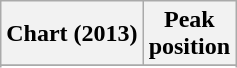<table class="wikitable sortable plainrowheaders" style="text-align:center">
<tr>
<th>Chart (2013)</th>
<th>Peak<br>position</th>
</tr>
<tr>
</tr>
<tr>
</tr>
<tr>
</tr>
<tr>
</tr>
<tr>
</tr>
</table>
